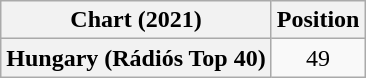<table class="wikitable plainrowheaders" style="text-align:center">
<tr>
<th>Chart (2021)</th>
<th>Position</th>
</tr>
<tr>
<th scope="row">Hungary (Rádiós Top 40)</th>
<td>49</td>
</tr>
</table>
